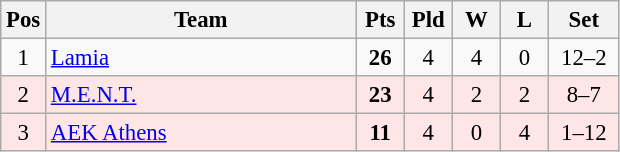<table class="wikitable" style="text-align: center; font-size:95%">
<tr>
<th width="20">Pos</th>
<th width="200">Team</th>
<th width="25">Pts</th>
<th width="25">Pld</th>
<th width="25">W</th>
<th width="25">L</th>
<th width="40">Set</th>
</tr>
<tr>
<td>1</td>
<td align="left"><a href='#'>Lamia</a></td>
<td><strong>26</strong></td>
<td>4</td>
<td>4</td>
<td>0</td>
<td>12–2</td>
</tr>
<tr bgcolor="FFE6E6">
<td>2</td>
<td align="left"><a href='#'>M.E.N.T.</a></td>
<td><strong>23</strong></td>
<td>4</td>
<td>2</td>
<td>2</td>
<td>8–7</td>
</tr>
<tr bgcolor="FFE6E6">
<td>3</td>
<td align="left"><a href='#'>AEK Athens</a></td>
<td><strong>11</strong></td>
<td>4</td>
<td>0</td>
<td>4</td>
<td>1–12</td>
</tr>
</table>
